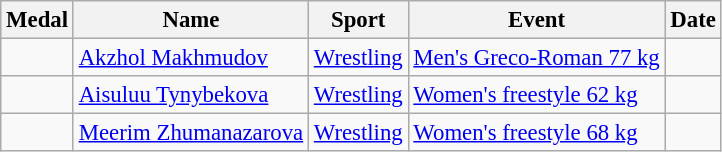<table class="wikitable sortable" style="font-size: 95%;">
<tr>
<th>Medal</th>
<th>Name</th>
<th>Sport</th>
<th>Event</th>
<th>Date</th>
</tr>
<tr>
<td></td>
<td><a href='#'>Akzhol Makhmudov</a></td>
<td><a href='#'>Wrestling</a></td>
<td><a href='#'>Men's Greco-Roman 77 kg</a></td>
<td></td>
</tr>
<tr>
<td></td>
<td><a href='#'>Aisuluu Tynybekova</a></td>
<td><a href='#'>Wrestling</a></td>
<td><a href='#'>Women's freestyle 62 kg</a></td>
<td></td>
</tr>
<tr>
<td></td>
<td><a href='#'>Meerim Zhumanazarova</a></td>
<td><a href='#'>Wrestling</a></td>
<td><a href='#'>Women's freestyle 68 kg</a></td>
<td></td>
</tr>
</table>
